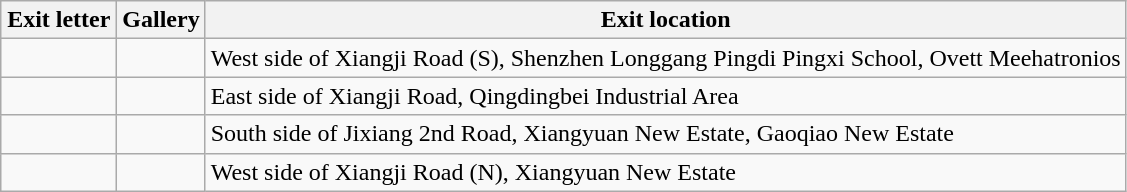<table class="wikitable">
<tr>
<th style="width:70px">Exit letter</th>
<th>Gallery</th>
<th>Exit location</th>
</tr>
<tr>
<td align="center"></td>
<td></td>
<td>West side of Xiangji Road (S), Shenzhen Longgang Pingdi Pingxi School, Ovett Meehatronios</td>
</tr>
<tr>
<td align="center"></td>
<td></td>
<td>East side of Xiangji Road, Qingdingbei Industrial Area</td>
</tr>
<tr>
<td align="center"></td>
<td></td>
<td>South side of Jixiang 2nd Road, Xiangyuan New Estate, Gaoqiao New Estate</td>
</tr>
<tr>
<td align="center"></td>
<td></td>
<td>West side of Xiangji Road (N), Xiangyuan New Estate</td>
</tr>
</table>
